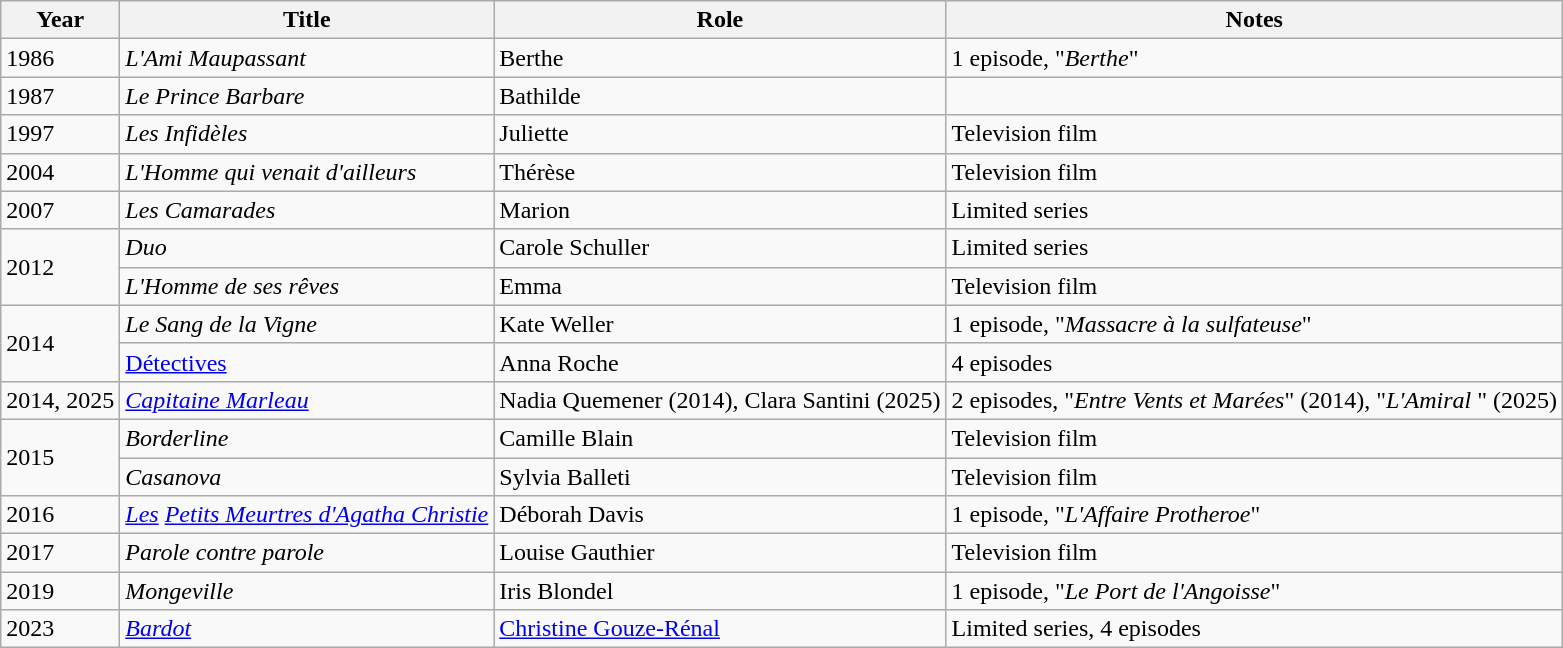<table class="wikitable sortable">
<tr>
<th>Year</th>
<th>Title</th>
<th>Role</th>
<th class="unsortable">Notes</th>
</tr>
<tr>
<td>1986</td>
<td><em>L'Ami Maupassant</em></td>
<td>Berthe</td>
<td>1 episode, "<em>Berthe</em>"</td>
</tr>
<tr>
<td>1987</td>
<td><em>Le Prince</em> <em>Barbare</em></td>
<td>Bathilde</td>
<td></td>
</tr>
<tr>
<td>1997</td>
<td><em>Les Infidèles</em></td>
<td>Juliette</td>
<td>Television film</td>
</tr>
<tr>
<td>2004</td>
<td><em>L'Homme qui venait d'ailleurs</em></td>
<td>Thérèse</td>
<td>Television film</td>
</tr>
<tr>
<td>2007</td>
<td><em>Les Camarades</em></td>
<td>Marion</td>
<td>Limited series</td>
</tr>
<tr>
<td rowspan="2">2012</td>
<td><em>Duo</em></td>
<td>Carole Schuller</td>
<td>Limited series</td>
</tr>
<tr>
<td><em>L'Homme de ses rêves</em></td>
<td>Emma</td>
<td>Television film</td>
</tr>
<tr>
<td rowspan="2">2014</td>
<td><em>Le Sang de la Vigne</em></td>
<td>Kate Weller</td>
<td>1 episode, "<em>Massacre à la sulfateuse</em>"</td>
</tr>
<tr>
<td><a href='#'>Détectives</a></td>
<td>Anna Roche</td>
<td>4 episodes</td>
</tr>
<tr>
<td>2014, 2025</td>
<td><em><a href='#'>Capitaine Marleau</a></em></td>
<td>Nadia Quemener (2014), Clara Santini (2025)</td>
<td>2 episodes, "<em>Entre Vents et Marées</em>" (2014), "<em>L'Amiral</em> " (2025)</td>
</tr>
<tr>
<td rowspan="2">2015</td>
<td><em>Borderline</em></td>
<td>Camille Blain</td>
<td>Television film</td>
</tr>
<tr>
<td><em>Casanova</em></td>
<td>Sylvia Balleti</td>
<td>Television film</td>
</tr>
<tr>
<td>2016</td>
<td><em><a href='#'>Les</a></em> <em><a href='#'>Petits Meurtres d'Agatha Christie</a></em></td>
<td>Déborah Davis</td>
<td>1 episode, "<em>L'Affaire Protheroe</em>"</td>
</tr>
<tr>
<td>2017</td>
<td><em>Parole contre parole</em></td>
<td>Louise Gauthier</td>
<td>Television film</td>
</tr>
<tr>
<td>2019</td>
<td><em>Mongeville</em></td>
<td>Iris Blondel</td>
<td>1 episode, "<em>Le</em> <em>Port de l'Angoisse</em>"</td>
</tr>
<tr>
<td>2023</td>
<td><a href='#'><em>Bardot</em></a></td>
<td><a href='#'>Christine Gouze-Rénal</a></td>
<td>Limited series, 4 episodes</td>
</tr>
</table>
